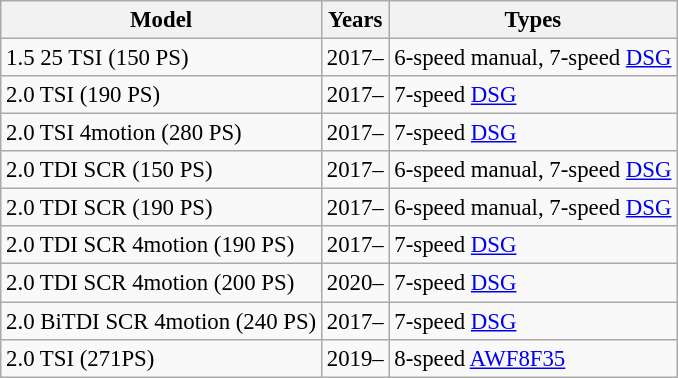<table class="wikitable collapsible sortable" style="font-size:95%;">
<tr>
<th>Model</th>
<th>Years</th>
<th>Types</th>
</tr>
<tr>
<td>1.5 25 TSI (150 PS)</td>
<td>2017–</td>
<td>6-speed manual, 7-speed <a href='#'>DSG</a></td>
</tr>
<tr>
<td>2.0 TSI (190 PS)</td>
<td>2017–</td>
<td>7-speed <a href='#'>DSG</a></td>
</tr>
<tr>
<td>2.0 TSI 4motion (280 PS)</td>
<td>2017–</td>
<td>7-speed <a href='#'>DSG</a></td>
</tr>
<tr>
<td>2.0 TDI SCR (150 PS)</td>
<td>2017–</td>
<td>6-speed manual, 7-speed <a href='#'>DSG</a></td>
</tr>
<tr>
<td>2.0 TDI SCR (190 PS)</td>
<td>2017–</td>
<td>6-speed manual, 7-speed <a href='#'>DSG</a></td>
</tr>
<tr>
<td>2.0 TDI SCR 4motion (190 PS)</td>
<td>2017–</td>
<td>7-speed <a href='#'>DSG</a></td>
</tr>
<tr>
<td>2.0 TDI SCR 4motion (200 PS)</td>
<td>2020–</td>
<td>7-speed <a href='#'>DSG</a></td>
</tr>
<tr>
<td>2.0 BiTDI SCR 4motion (240 PS)</td>
<td>2017–</td>
<td>7-speed <a href='#'>DSG</a></td>
</tr>
<tr>
<td>2.0 TSI (271PS)</td>
<td>2019–</td>
<td>8-speed <a href='#'>AWF8F35</a></td>
</tr>
</table>
